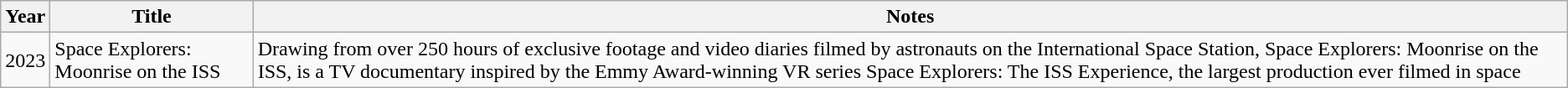<table class="wikitable">
<tr>
<th><strong>Year</strong></th>
<th><strong>Title</strong></th>
<th><strong>Notes</strong></th>
</tr>
<tr>
<td>2023</td>
<td>Space Explorers: Moonrise on the ISS</td>
<td>Drawing from over 250 hours of exclusive footage and video diaries filmed by astronauts on the International Space Station, Space Explorers: Moonrise on the ISS, is a TV documentary inspired by the Emmy Award-winning VR series Space Explorers: The ISS Experience, the largest production ever filmed in space</td>
</tr>
</table>
